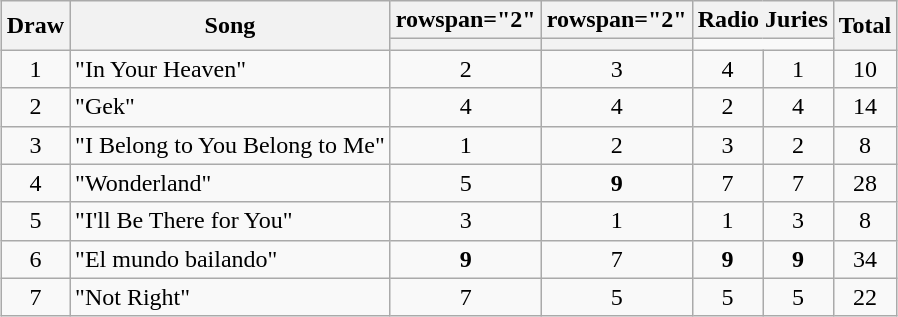<table class="wikitable collapsible" style="margin: 1em auto 1em auto; text-align:center;">
<tr>
<th rowspan="2">Draw</th>
<th rowspan="2">Song</th>
<th>rowspan="2" </th>
<th>rowspan="2" </th>
<th colspan="2">Radio Juries</th>
<th rowspan="2">Total</th>
</tr>
<tr>
<th></th>
<th></th>
</tr>
<tr>
<td>1</td>
<td align="left">"In Your Heaven"</td>
<td>2</td>
<td>3</td>
<td>4</td>
<td>1</td>
<td>10</td>
</tr>
<tr>
<td>2</td>
<td align="left">"Gek"</td>
<td>4</td>
<td>4</td>
<td>2</td>
<td>4</td>
<td>14</td>
</tr>
<tr>
<td>3</td>
<td align="left">"I Belong to You Belong to Me"</td>
<td>1</td>
<td>2</td>
<td>3</td>
<td>2</td>
<td>8</td>
</tr>
<tr>
<td>4</td>
<td align="left">"Wonderland"</td>
<td>5</td>
<td><strong>9</strong></td>
<td>7</td>
<td>7</td>
<td>28</td>
</tr>
<tr>
<td>5</td>
<td align="left">"I'll Be There for You"</td>
<td>3</td>
<td>1</td>
<td>1</td>
<td>3</td>
<td>8</td>
</tr>
<tr>
<td>6</td>
<td align="left">"El mundo bailando"</td>
<td><strong>9</strong></td>
<td>7</td>
<td><strong>9</strong></td>
<td><strong>9</strong></td>
<td>34</td>
</tr>
<tr>
<td>7</td>
<td align="left">"Not Right"</td>
<td>7</td>
<td>5</td>
<td>5</td>
<td>5</td>
<td>22</td>
</tr>
</table>
